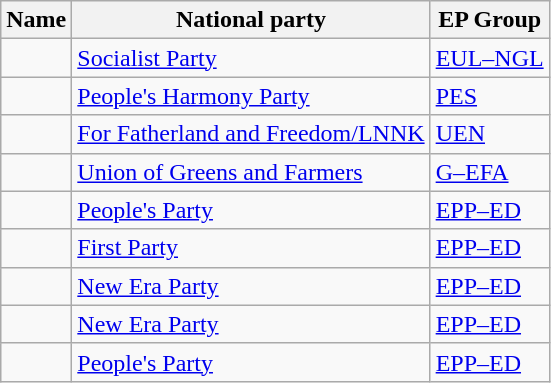<table class="sortable wikitable">
<tr>
<th>Name</th>
<th>National party</th>
<th>EP Group</th>
</tr>
<tr>
<td></td>
<td> <a href='#'>Socialist Party</a></td>
<td> <a href='#'>EUL–NGL</a></td>
</tr>
<tr>
<td></td>
<td> <a href='#'>People's Harmony Party</a></td>
<td> <a href='#'>PES</a></td>
</tr>
<tr>
<td></td>
<td> <a href='#'>For Fatherland and Freedom/LNNK</a></td>
<td> <a href='#'>UEN</a></td>
</tr>
<tr>
<td></td>
<td> <a href='#'>Union of Greens and Farmers</a></td>
<td> <a href='#'>G–EFA</a></td>
</tr>
<tr>
<td></td>
<td> <a href='#'>People's Party</a></td>
<td> <a href='#'>EPP–ED</a></td>
</tr>
<tr>
<td></td>
<td> <a href='#'>First Party</a></td>
<td> <a href='#'>EPP–ED</a></td>
</tr>
<tr>
<td></td>
<td> <a href='#'>New Era Party</a></td>
<td> <a href='#'>EPP–ED</a></td>
</tr>
<tr>
<td></td>
<td> <a href='#'>New Era Party</a></td>
<td> <a href='#'>EPP–ED</a></td>
</tr>
<tr>
<td></td>
<td> <a href='#'>People's Party</a></td>
<td> <a href='#'>EPP–ED</a></td>
</tr>
</table>
